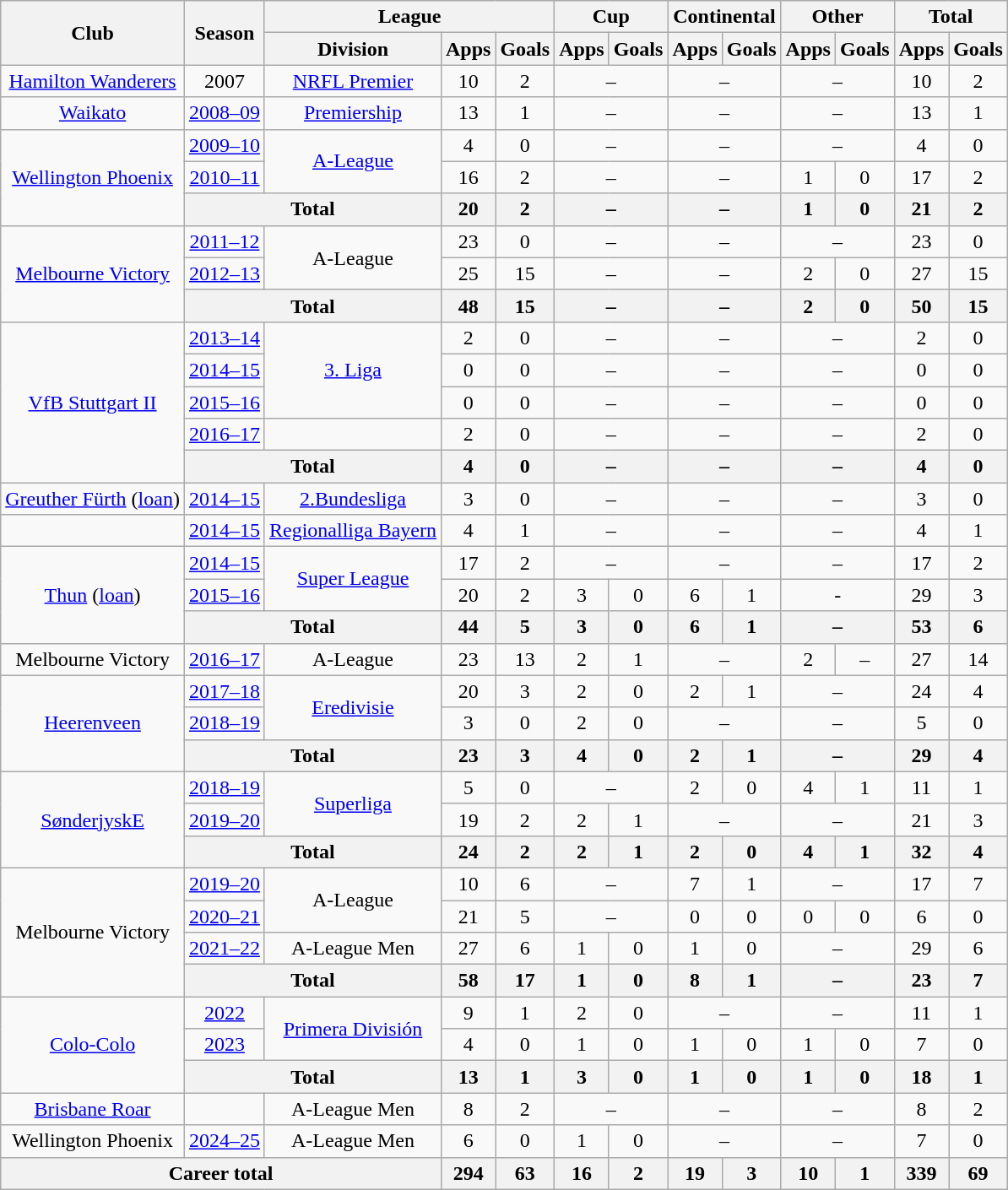<table class="wikitable" style="text-align: center">
<tr>
<th rowspan=2>Club</th>
<th rowspan=2>Season</th>
<th colspan=3>League</th>
<th colspan=2>Cup</th>
<th colspan=2>Continental</th>
<th colspan=2>Other</th>
<th colspan=2>Total</th>
</tr>
<tr>
<th>Division</th>
<th>Apps</th>
<th>Goals</th>
<th>Apps</th>
<th>Goals</th>
<th>Apps</th>
<th>Goals</th>
<th>Apps</th>
<th>Goals</th>
<th>Apps</th>
<th>Goals</th>
</tr>
<tr>
<td><a href='#'>Hamilton Wanderers</a></td>
<td>2007</td>
<td><a href='#'>NRFL Premier</a></td>
<td>10</td>
<td>2</td>
<td colspan=2>–</td>
<td colspan=2>–</td>
<td colspan=2>–</td>
<td>10</td>
<td>2</td>
</tr>
<tr>
<td><a href='#'>Waikato</a></td>
<td><a href='#'>2008–09</a></td>
<td><a href='#'>Premiership</a></td>
<td>13</td>
<td>1</td>
<td colspan=2>–</td>
<td colspan=2>–</td>
<td colspan=2>–</td>
<td>13</td>
<td>1</td>
</tr>
<tr>
<td rowspan=3><a href='#'>Wellington Phoenix</a></td>
<td><a href='#'>2009–10</a></td>
<td rowspan=2><a href='#'>A-League</a></td>
<td>4</td>
<td>0</td>
<td colspan=2>–</td>
<td colspan=2>–</td>
<td colspan=2>–</td>
<td>4</td>
<td>0</td>
</tr>
<tr>
<td><a href='#'>2010–11</a></td>
<td>16</td>
<td>2</td>
<td colspan=2>–</td>
<td colspan=2>–</td>
<td>1</td>
<td>0</td>
<td>17</td>
<td>2</td>
</tr>
<tr>
<th colspan=2>Total</th>
<th>20</th>
<th>2</th>
<th colspan=2>–</th>
<th colspan=2>–</th>
<th>1</th>
<th>0</th>
<th>21</th>
<th>2</th>
</tr>
<tr>
<td rowspan=3><a href='#'>Melbourne Victory</a></td>
<td><a href='#'>2011–12</a></td>
<td rowspan=2>A-League</td>
<td>23</td>
<td>0</td>
<td colspan=2>–</td>
<td colspan=2>–</td>
<td colspan=2>–</td>
<td>23</td>
<td>0</td>
</tr>
<tr>
<td><a href='#'>2012–13</a></td>
<td>25</td>
<td>15</td>
<td colspan=2>–</td>
<td colspan=2>–</td>
<td>2</td>
<td>0</td>
<td>27</td>
<td>15</td>
</tr>
<tr>
<th colspan=2>Total</th>
<th>48</th>
<th>15</th>
<th colspan=2>–</th>
<th colspan=2>–</th>
<th>2</th>
<th>0</th>
<th>50</th>
<th>15</th>
</tr>
<tr>
<td rowspan=5><a href='#'>VfB Stuttgart II</a></td>
<td><a href='#'>2013–14</a></td>
<td rowspan=3><a href='#'>3. Liga</a></td>
<td>2</td>
<td>0</td>
<td colspan=2>–</td>
<td colspan=2>–</td>
<td colspan=2>–</td>
<td>2</td>
<td>0</td>
</tr>
<tr>
<td><a href='#'>2014–15</a></td>
<td>0</td>
<td>0</td>
<td colspan=2>–</td>
<td colspan=2>–</td>
<td colspan=2>–</td>
<td>0</td>
<td>0</td>
</tr>
<tr>
<td><a href='#'>2015–16</a></td>
<td>0</td>
<td>0</td>
<td colspan=2>–</td>
<td colspan=2>–</td>
<td colspan=2>–</td>
<td>0</td>
<td>0</td>
</tr>
<tr>
<td><a href='#'>2016–17</a></td>
<td></td>
<td>2</td>
<td>0</td>
<td colspan=2>–</td>
<td colspan=2>–</td>
<td colspan=2>–</td>
<td>2</td>
<td>0</td>
</tr>
<tr>
<th colspan=2>Total</th>
<th>4</th>
<th>0</th>
<th colspan=2>–</th>
<th colspan=2>–</th>
<th colspan=2>–</th>
<th>4</th>
<th>0</th>
</tr>
<tr>
<td><a href='#'>Greuther Fürth</a> (<a href='#'>loan</a>)</td>
<td><a href='#'>2014–15</a></td>
<td><a href='#'>2.Bundesliga</a></td>
<td>3</td>
<td>0</td>
<td colspan=2>–</td>
<td colspan=2>–</td>
<td colspan=2>–</td>
<td>3</td>
<td>0</td>
</tr>
<tr>
<td></td>
<td><a href='#'>2014–15</a></td>
<td><a href='#'>Regionalliga Bayern</a></td>
<td>4</td>
<td>1</td>
<td colspan=2>–</td>
<td colspan=2>–</td>
<td colspan=2>–</td>
<td>4</td>
<td>1</td>
</tr>
<tr>
<td rowspan=3><a href='#'>Thun</a> (<a href='#'>loan</a>)</td>
<td><a href='#'>2014–15</a></td>
<td rowspan=2><a href='#'>Super League</a></td>
<td>17</td>
<td>2</td>
<td colspan=2>–</td>
<td colspan=2>–</td>
<td colspan=2>–</td>
<td>17</td>
<td>2</td>
</tr>
<tr>
<td><a href='#'>2015–16</a></td>
<td>20</td>
<td>2</td>
<td>3</td>
<td>0</td>
<td>6</td>
<td>1</td>
<td colspan=2>-</td>
<td>29</td>
<td>3</td>
</tr>
<tr>
<th colspan=2>Total</th>
<th>44</th>
<th>5</th>
<th>3</th>
<th>0</th>
<th>6</th>
<th>1</th>
<th colspan=2>–</th>
<th>53</th>
<th>6</th>
</tr>
<tr>
<td>Melbourne Victory</td>
<td><a href='#'>2016–17</a></td>
<td>A-League</td>
<td>23</td>
<td>13</td>
<td>2</td>
<td>1</td>
<td colspan=2>–</td>
<td>2</td>
<td>–</td>
<td>27</td>
<td>14</td>
</tr>
<tr>
<td rowspan=3><a href='#'>Heerenveen</a></td>
<td><a href='#'>2017–18</a></td>
<td rowspan=2><a href='#'>Eredivisie</a></td>
<td>20</td>
<td>3</td>
<td>2</td>
<td>0</td>
<td>2</td>
<td>1</td>
<td colspan=2>–</td>
<td>24</td>
<td>4</td>
</tr>
<tr>
<td><a href='#'>2018–19</a></td>
<td>3</td>
<td>0</td>
<td>2</td>
<td>0</td>
<td colspan=2>–</td>
<td colspan=2>–</td>
<td>5</td>
<td>0</td>
</tr>
<tr>
<th colspan=2>Total</th>
<th>23</th>
<th>3</th>
<th>4</th>
<th>0</th>
<th>2</th>
<th>1</th>
<th colspan=2>–</th>
<th>29</th>
<th>4</th>
</tr>
<tr>
<td rowspan=3><a href='#'>SønderjyskE</a></td>
<td><a href='#'>2018–19</a></td>
<td rowspan=2><a href='#'>Superliga</a></td>
<td>5</td>
<td>0</td>
<td colspan=2>–</td>
<td>2</td>
<td>0</td>
<td>4</td>
<td>1</td>
<td>11</td>
<td>1</td>
</tr>
<tr>
<td><a href='#'>2019–20</a></td>
<td>19</td>
<td>2</td>
<td>2</td>
<td>1</td>
<td colspan=2>–</td>
<td colspan=2>–</td>
<td>21</td>
<td>3</td>
</tr>
<tr>
<th colspan=2>Total</th>
<th>24</th>
<th>2</th>
<th>2</th>
<th>1</th>
<th>2</th>
<th>0</th>
<th>4</th>
<th>1</th>
<th>32</th>
<th>4</th>
</tr>
<tr>
<td rowspan="4">Melbourne Victory</td>
<td><a href='#'>2019–20</a></td>
<td rowspan=2>A-League</td>
<td>10</td>
<td>6</td>
<td colspan=2>–</td>
<td>7</td>
<td>1</td>
<td colspan=2>–</td>
<td>17</td>
<td>7</td>
</tr>
<tr>
<td><a href='#'>2020–21</a></td>
<td>21</td>
<td>5</td>
<td colspan=2>–</td>
<td>0</td>
<td>0</td>
<td>0</td>
<td>0</td>
<td>6</td>
<td>0</td>
</tr>
<tr>
<td><a href='#'>2021–22</a></td>
<td>A-League Men</td>
<td>27</td>
<td>6</td>
<td>1</td>
<td>0</td>
<td>1</td>
<td>0</td>
<td colspan="2">–</td>
<td>29</td>
<td>6</td>
</tr>
<tr>
<th colspan="2">Total</th>
<th>58</th>
<th>17</th>
<th>1</th>
<th>0</th>
<th>8</th>
<th>1</th>
<th colspan="2">–</th>
<th>23</th>
<th>7</th>
</tr>
<tr>
<td rowspan="3"><a href='#'>Colo-Colo</a></td>
<td><a href='#'>2022</a></td>
<td rowspan=2><a href='#'>Primera División</a></td>
<td>9</td>
<td>1</td>
<td>2</td>
<td>0</td>
<td colspan="2">–</td>
<td colspan="2">–</td>
<td>11</td>
<td>1</td>
</tr>
<tr>
<td><a href='#'>2023</a></td>
<td>4</td>
<td>0</td>
<td>1</td>
<td>0</td>
<td>1</td>
<td>0</td>
<td>1</td>
<td>0</td>
<td>7</td>
<td>0</td>
</tr>
<tr>
<th colspan="2">Total</th>
<th>13</th>
<th>1</th>
<th>3</th>
<th>0</th>
<th>1</th>
<th>0</th>
<th>1</th>
<th>0</th>
<th>18</th>
<th>1</th>
</tr>
<tr>
<td><a href='#'>Brisbane Roar</a></td>
<td></td>
<td>A-League Men</td>
<td>8</td>
<td>2</td>
<td colspan="2">–</td>
<td colspan="2">–</td>
<td colspan="2">–</td>
<td>8</td>
<td>2</td>
</tr>
<tr>
<td>Wellington Phoenix</td>
<td><a href='#'>2024–25</a></td>
<td>A-League Men</td>
<td>6</td>
<td>0</td>
<td>1</td>
<td>0</td>
<td colspan="2">–</td>
<td colspan="2">–</td>
<td>7</td>
<td>0</td>
</tr>
<tr>
<th colspan="3">Career total</th>
<th>294</th>
<th>63</th>
<th>16</th>
<th>2</th>
<th>19</th>
<th>3</th>
<th>10</th>
<th>1</th>
<th>339</th>
<th>69</th>
</tr>
</table>
